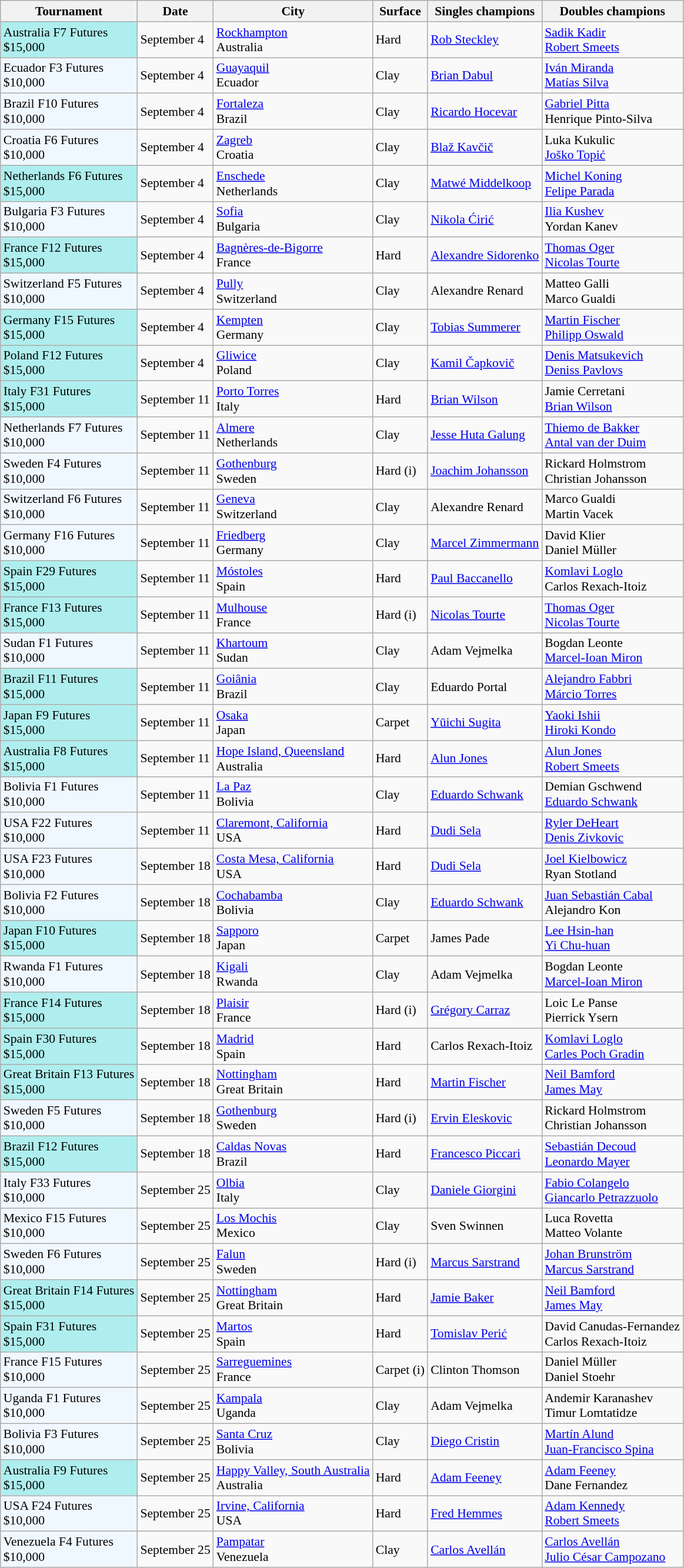<table class="sortable wikitable" style="font-size:90%">
<tr>
<th>Tournament</th>
<th>Date</th>
<th>City</th>
<th>Surface</th>
<th>Singles champions</th>
<th>Doubles champions</th>
</tr>
<tr>
<td style="background:#afeeee;">Australia F7 Futures<br>$15,000</td>
<td>September 4</td>
<td><a href='#'>Rockhampton</a><br>Australia</td>
<td>Hard</td>
<td> <a href='#'>Rob Steckley</a></td>
<td> <a href='#'>Sadik Kadir</a><br> <a href='#'>Robert Smeets</a></td>
</tr>
<tr>
<td style="background:#f0f8ff;">Ecuador F3 Futures<br>$10,000</td>
<td>September 4</td>
<td><a href='#'>Guayaquil</a><br>Ecuador</td>
<td>Clay</td>
<td> <a href='#'>Brian Dabul</a></td>
<td> <a href='#'>Iván Miranda</a><br> <a href='#'>Matías Silva</a></td>
</tr>
<tr>
<td style="background:#f0f8ff;">Brazil F10 Futures<br>$10,000</td>
<td>September 4</td>
<td><a href='#'>Fortaleza</a><br>Brazil</td>
<td>Clay</td>
<td> <a href='#'>Ricardo Hocevar</a></td>
<td> <a href='#'>Gabriel Pitta</a><br> Henrique Pinto-Silva</td>
</tr>
<tr>
<td style="background:#f0f8ff;">Croatia F6 Futures<br>$10,000</td>
<td>September 4</td>
<td><a href='#'>Zagreb</a><br>Croatia</td>
<td>Clay</td>
<td> <a href='#'>Blaž Kavčič</a></td>
<td> Luka Kukulic<br> <a href='#'>Joško Topić</a></td>
</tr>
<tr>
<td style="background:#afeeee;">Netherlands F6 Futures<br>$15,000</td>
<td>September 4</td>
<td><a href='#'>Enschede</a><br>Netherlands</td>
<td>Clay</td>
<td> <a href='#'>Matwé Middelkoop</a></td>
<td> <a href='#'>Michel Koning</a><br> <a href='#'>Felipe Parada</a></td>
</tr>
<tr>
<td style="background:#f0f8ff;">Bulgaria F3 Futures<br>$10,000</td>
<td>September 4</td>
<td><a href='#'>Sofia</a><br>Bulgaria</td>
<td>Clay</td>
<td> <a href='#'>Nikola Ćirić</a></td>
<td> <a href='#'>Ilia Kushev</a><br> Yordan Kanev</td>
</tr>
<tr>
<td style="background:#afeeee;">France F12 Futures<br>$15,000</td>
<td>September 4</td>
<td><a href='#'>Bagnères-de-Bigorre</a><br>France</td>
<td>Hard</td>
<td> <a href='#'>Alexandre Sidorenko</a></td>
<td> <a href='#'>Thomas Oger</a><br> <a href='#'>Nicolas Tourte</a></td>
</tr>
<tr>
<td style="background:#f0f8ff;">Switzerland F5 Futures<br>$10,000</td>
<td>September 4</td>
<td><a href='#'>Pully</a><br>Switzerland</td>
<td>Clay</td>
<td> Alexandre Renard</td>
<td> Matteo Galli<br> Marco Gualdi</td>
</tr>
<tr>
<td style="background:#afeeee;">Germany F15 Futures<br>$15,000</td>
<td>September 4</td>
<td><a href='#'>Kempten</a><br>Germany</td>
<td>Clay</td>
<td> <a href='#'>Tobias Summerer</a></td>
<td> <a href='#'>Martin Fischer</a><br> <a href='#'>Philipp Oswald</a></td>
</tr>
<tr>
<td style="background:#afeeee;">Poland F12 Futures<br>$15,000</td>
<td>September 4</td>
<td><a href='#'>Gliwice</a><br>Poland</td>
<td>Clay</td>
<td> <a href='#'>Kamil Čapkovič</a></td>
<td> <a href='#'>Denis Matsukevich</a><br> <a href='#'>Deniss Pavlovs</a></td>
</tr>
<tr>
<td style="background:#afeeee;">Italy F31 Futures<br>$15,000</td>
<td>September 11</td>
<td><a href='#'>Porto Torres</a><br>Italy</td>
<td>Hard</td>
<td> <a href='#'>Brian Wilson</a></td>
<td> Jamie Cerretani<br> <a href='#'>Brian Wilson</a></td>
</tr>
<tr>
<td style="background:#f0f8ff;">Netherlands F7 Futures<br>$10,000</td>
<td>September 11</td>
<td><a href='#'>Almere</a><br>Netherlands</td>
<td>Clay</td>
<td> <a href='#'>Jesse Huta Galung</a></td>
<td> <a href='#'>Thiemo de Bakker</a><br> <a href='#'>Antal van der Duim</a></td>
</tr>
<tr>
<td style="background:#f0f8ff;">Sweden F4 Futures<br>$10,000</td>
<td>September 11</td>
<td><a href='#'>Gothenburg</a><br>Sweden</td>
<td>Hard (i)</td>
<td> <a href='#'>Joachim Johansson</a></td>
<td> Rickard Holmstrom<br> Christian Johansson</td>
</tr>
<tr>
<td style="background:#f0f8ff;">Switzerland F6 Futures<br>$10,000</td>
<td>September 11</td>
<td><a href='#'>Geneva</a><br>Switzerland</td>
<td>Clay</td>
<td> Alexandre Renard</td>
<td> Marco Gualdi<br> Martin Vacek</td>
</tr>
<tr>
<td style="background:#f0f8ff;">Germany F16 Futures<br>$10,000</td>
<td>September 11</td>
<td><a href='#'>Friedberg</a><br>Germany</td>
<td>Clay</td>
<td> <a href='#'>Marcel Zimmermann</a></td>
<td> David Klier<br> Daniel Müller</td>
</tr>
<tr>
<td style="background:#afeeee;">Spain F29 Futures<br>$15,000</td>
<td>September 11</td>
<td><a href='#'>Móstoles</a><br>Spain</td>
<td>Hard</td>
<td> <a href='#'>Paul Baccanello</a></td>
<td> <a href='#'>Komlavi Loglo</a><br> Carlos Rexach-Itoiz</td>
</tr>
<tr>
<td style="background:#afeeee;">France F13 Futures<br>$15,000</td>
<td>September 11</td>
<td><a href='#'>Mulhouse</a><br>France</td>
<td>Hard (i)</td>
<td> <a href='#'>Nicolas Tourte</a></td>
<td> <a href='#'>Thomas Oger</a><br> <a href='#'>Nicolas Tourte</a></td>
</tr>
<tr>
<td style="background:#f0f8ff;">Sudan F1 Futures<br>$10,000</td>
<td>September 11</td>
<td><a href='#'>Khartoum</a><br>Sudan</td>
<td>Clay</td>
<td> Adam Vejmelka</td>
<td> Bogdan Leonte<br> <a href='#'>Marcel-Ioan Miron</a></td>
</tr>
<tr>
<td style="background:#afeeee;">Brazil F11 Futures<br>$15,000</td>
<td>September 11</td>
<td><a href='#'>Goiânia</a><br>Brazil</td>
<td>Clay</td>
<td> Eduardo Portal</td>
<td> <a href='#'>Alejandro Fabbri</a><br> <a href='#'>Márcio Torres</a></td>
</tr>
<tr>
<td style="background:#afeeee;">Japan F9 Futures<br>$15,000</td>
<td>September 11</td>
<td><a href='#'>Osaka</a><br>Japan</td>
<td>Carpet</td>
<td> <a href='#'>Yūichi Sugita</a></td>
<td> <a href='#'>Yaoki Ishii</a><br> <a href='#'>Hiroki Kondo</a></td>
</tr>
<tr>
<td style="background:#afeeee;">Australia F8 Futures<br>$15,000</td>
<td>September 11</td>
<td><a href='#'>Hope Island, Queensland</a><br>Australia</td>
<td>Hard</td>
<td> <a href='#'>Alun Jones</a></td>
<td> <a href='#'>Alun Jones</a><br> <a href='#'>Robert Smeets</a></td>
</tr>
<tr>
<td style="background:#f0f8ff;">Bolivia F1 Futures<br>$10,000</td>
<td>September 11</td>
<td><a href='#'>La Paz</a><br>Bolivia</td>
<td>Clay</td>
<td> <a href='#'>Eduardo Schwank</a></td>
<td> Demian Gschwend<br> <a href='#'>Eduardo Schwank</a></td>
</tr>
<tr>
<td style="background:#f0f8ff;">USA F22 Futures<br>$10,000</td>
<td>September 11</td>
<td><a href='#'>Claremont, California</a><br>USA</td>
<td>Hard</td>
<td> <a href='#'>Dudi Sela</a></td>
<td> <a href='#'>Ryler DeHeart</a><br> <a href='#'>Denis Zivkovic</a></td>
</tr>
<tr>
<td style="background:#f0f8ff;">USA F23 Futures<br>$10,000</td>
<td>September 18</td>
<td><a href='#'>Costa Mesa, California</a><br>USA</td>
<td>Hard</td>
<td> <a href='#'>Dudi Sela</a></td>
<td> <a href='#'>Joel Kielbowicz</a><br> Ryan Stotland</td>
</tr>
<tr>
<td style="background:#f0f8ff;">Bolivia F2 Futures<br>$10,000</td>
<td>September 18</td>
<td><a href='#'>Cochabamba</a><br>Bolivia</td>
<td>Clay</td>
<td> <a href='#'>Eduardo Schwank</a></td>
<td> <a href='#'>Juan Sebastián Cabal</a><br> Alejandro Kon</td>
</tr>
<tr>
<td style="background:#afeeee;">Japan F10 Futures<br>$15,000</td>
<td>September 18</td>
<td><a href='#'>Sapporo</a><br>Japan</td>
<td>Carpet</td>
<td> James Pade</td>
<td> <a href='#'>Lee Hsin-han</a><br> <a href='#'>Yi Chu-huan</a></td>
</tr>
<tr>
<td style="background:#f0f8ff;">Rwanda F1 Futures<br>$10,000</td>
<td>September 18</td>
<td><a href='#'>Kigali</a><br>Rwanda</td>
<td>Clay</td>
<td> Adam Vejmelka</td>
<td> Bogdan Leonte<br> <a href='#'>Marcel-Ioan Miron</a></td>
</tr>
<tr>
<td style="background:#afeeee;">France F14 Futures<br>$15,000</td>
<td>September 18</td>
<td><a href='#'>Plaisir</a><br>France</td>
<td>Hard (i)</td>
<td> <a href='#'>Grégory Carraz</a></td>
<td> Loic Le Panse<br> Pierrick Ysern</td>
</tr>
<tr>
<td style="background:#afeeee;">Spain F30 Futures<br>$15,000</td>
<td>September 18</td>
<td><a href='#'>Madrid</a><br>Spain</td>
<td>Hard</td>
<td> Carlos Rexach-Itoiz</td>
<td> <a href='#'>Komlavi Loglo</a><br> <a href='#'>Carles Poch Gradin</a></td>
</tr>
<tr>
<td style="background:#afeeee;">Great Britain F13 Futures<br>$15,000</td>
<td>September 18</td>
<td><a href='#'>Nottingham</a><br>Great Britain</td>
<td>Hard</td>
<td> <a href='#'>Martin Fischer</a></td>
<td> <a href='#'>Neil Bamford</a><br> <a href='#'>James May</a></td>
</tr>
<tr>
<td style="background:#f0f8ff;">Sweden F5 Futures<br>$10,000</td>
<td>September 18</td>
<td><a href='#'>Gothenburg</a><br>Sweden</td>
<td>Hard (i)</td>
<td> <a href='#'>Ervin Eleskovic</a></td>
<td> Rickard Holmstrom<br> Christian Johansson</td>
</tr>
<tr>
<td style="background:#afeeee;">Brazil F12 Futures<br>$15,000</td>
<td>September 18</td>
<td><a href='#'>Caldas Novas</a><br>Brazil</td>
<td>Hard</td>
<td> <a href='#'>Francesco Piccari</a></td>
<td> <a href='#'>Sebastián Decoud</a><br> <a href='#'>Leonardo Mayer</a></td>
</tr>
<tr>
<td style="background:#f0f8ff;">Italy F33 Futures<br>$10,000</td>
<td>September 25</td>
<td><a href='#'>Olbia</a><br>Italy</td>
<td>Clay</td>
<td> <a href='#'>Daniele Giorgini</a></td>
<td> <a href='#'>Fabio Colangelo</a><br> <a href='#'>Giancarlo Petrazzuolo</a></td>
</tr>
<tr>
<td style="background:#f0f8ff;">Mexico F15 Futures<br>$10,000</td>
<td>September 25</td>
<td><a href='#'>Los Mochis</a><br>Mexico</td>
<td>Clay</td>
<td> Sven Swinnen</td>
<td> Luca Rovetta<br> Matteo Volante</td>
</tr>
<tr>
<td style="background:#f0f8ff;">Sweden F6 Futures<br>$10,000</td>
<td>September 25</td>
<td><a href='#'>Falun</a><br>Sweden</td>
<td>Hard (i)</td>
<td> <a href='#'>Marcus Sarstrand</a></td>
<td> <a href='#'>Johan Brunström</a><br> <a href='#'>Marcus Sarstrand</a></td>
</tr>
<tr>
<td style="background:#afeeee;">Great Britain F14 Futures<br>$15,000</td>
<td>September 25</td>
<td><a href='#'>Nottingham</a><br>Great Britain</td>
<td>Hard</td>
<td> <a href='#'>Jamie Baker</a></td>
<td> <a href='#'>Neil Bamford</a><br> <a href='#'>James May</a></td>
</tr>
<tr>
<td style="background:#afeeee;">Spain F31 Futures<br>$15,000</td>
<td>September 25</td>
<td><a href='#'>Martos</a><br>Spain</td>
<td>Hard</td>
<td> <a href='#'>Tomislav Perić</a></td>
<td> David Canudas-Fernandez<br> Carlos Rexach-Itoiz</td>
</tr>
<tr>
<td style="background:#f0f8ff;">France F15 Futures<br>$10,000</td>
<td>September 25</td>
<td><a href='#'>Sarreguemines</a><br>France</td>
<td>Carpet (i)</td>
<td> Clinton Thomson</td>
<td> Daniel Müller<br> Daniel Stoehr</td>
</tr>
<tr>
<td style="background:#f0f8ff;">Uganda F1 Futures<br>$10,000</td>
<td>September 25</td>
<td><a href='#'>Kampala</a><br>Uganda</td>
<td>Clay</td>
<td> Adam Vejmelka</td>
<td> Andemir Karanashev<br> Timur Lomtatidze</td>
</tr>
<tr>
<td style="background:#f0f8ff;">Bolivia F3 Futures<br>$10,000</td>
<td>September 25</td>
<td><a href='#'>Santa Cruz</a><br>Bolivia</td>
<td>Clay</td>
<td> <a href='#'>Diego Cristin</a></td>
<td> <a href='#'>Martín Alund</a><br> <a href='#'>Juan-Francisco Spina</a></td>
</tr>
<tr>
<td style="background:#afeeee;">Australia F9 Futures<br>$15,000</td>
<td>September 25</td>
<td><a href='#'>Happy Valley, South Australia</a><br>Australia</td>
<td>Hard</td>
<td> <a href='#'>Adam Feeney</a></td>
<td> <a href='#'>Adam Feeney</a><br> Dane Fernandez</td>
</tr>
<tr>
<td style="background:#f0f8ff;">USA F24 Futures<br>$10,000</td>
<td>September 25</td>
<td><a href='#'>Irvine, California</a><br>USA</td>
<td>Hard</td>
<td> <a href='#'>Fred Hemmes</a></td>
<td> <a href='#'>Adam Kennedy</a><br> <a href='#'>Robert Smeets</a></td>
</tr>
<tr>
<td style="background:#f0f8ff;">Venezuela F4 Futures<br>$10,000</td>
<td>September 25</td>
<td><a href='#'>Pampatar</a><br>Venezuela</td>
<td>Clay</td>
<td> <a href='#'>Carlos Avellán</a></td>
<td> <a href='#'>Carlos Avellán</a><br> <a href='#'>Julio César Campozano</a></td>
</tr>
</table>
